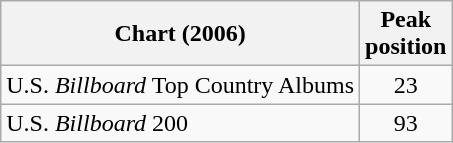<table class="wikitable">
<tr>
<th>Chart (2006)</th>
<th>Peak<br>position</th>
</tr>
<tr>
<td>U.S. <em>Billboard</em> Top Country Albums</td>
<td align="center">23</td>
</tr>
<tr>
<td>U.S. <em>Billboard</em> 200</td>
<td align="center">93</td>
</tr>
</table>
